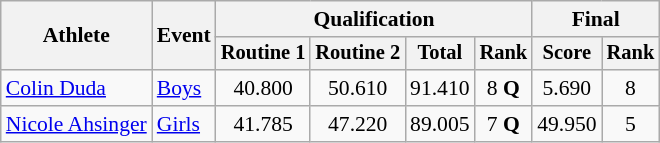<table class="wikitable" style="font-size:90%">
<tr>
<th rowspan="2">Athlete</th>
<th rowspan="2">Event</th>
<th colspan="4">Qualification</th>
<th colspan="2">Final</th>
</tr>
<tr style="font-size:95%">
<th>Routine 1</th>
<th>Routine 2</th>
<th>Total</th>
<th>Rank</th>
<th>Score</th>
<th>Rank</th>
</tr>
<tr align=center>
<td align=left><a href='#'>Colin Duda</a></td>
<td align=left><a href='#'>Boys</a></td>
<td>40.800</td>
<td>50.610</td>
<td>91.410</td>
<td>8 <strong>Q</strong></td>
<td>5.690</td>
<td>8</td>
</tr>
<tr align=center>
<td align=left><a href='#'>Nicole Ahsinger</a></td>
<td align=left><a href='#'>Girls</a></td>
<td>41.785</td>
<td>47.220</td>
<td>89.005</td>
<td>7 <strong>Q</strong></td>
<td>49.950</td>
<td>5</td>
</tr>
</table>
